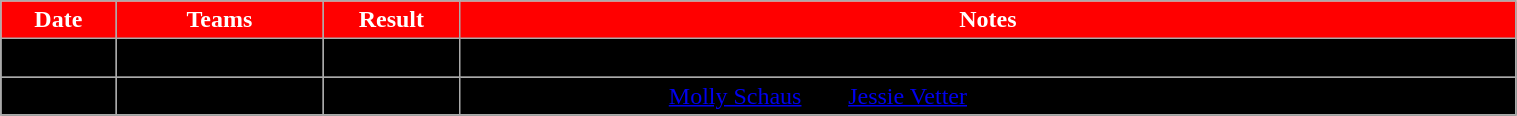<table class="wikitable" width="80%">
<tr align="center">
<th style="background:red;color:#FFFFFF;">Date</th>
<th style="background:red;color:#FFFFFF;">Teams</th>
<th style="background:red;color:#FFFFFF;">Result</th>
<th style="background:red;color:#FFFFFF;">Notes</th>
</tr>
<tr align="center" bgcolor=" ">
<td>August 31</td>
<td>Sweden vs. Canada</td>
<td>Sweden, 6-4</td>
<td>Canada lost for just the second time in 66 all-time international meetings against Sweden by a 6-4 mark.</td>
</tr>
<tr align="center" bgcolor=" ">
<td>August 31</td>
<td>USA vs. Finland</td>
<td>USA, 6-0</td>
<td><a href='#'>Molly Schaus</a> and <a href='#'>Jessie Vetter</a> both played and shared the shutout</td>
</tr>
<tr align="center" bgcolor=" ">
</tr>
</table>
